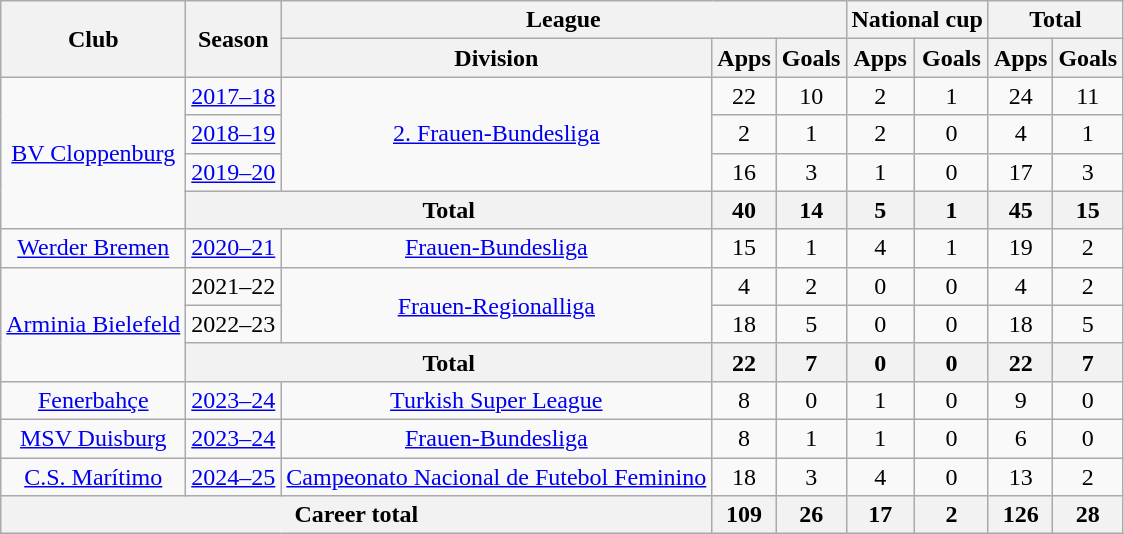<table class="wikitable" style="text-align:center">
<tr>
<th rowspan="2">Club</th>
<th rowspan="2">Season</th>
<th colspan="3">League</th>
<th colspan="2">National cup</th>
<th colspan="2">Total</th>
</tr>
<tr>
<th>Division</th>
<th>Apps</th>
<th>Goals</th>
<th>Apps</th>
<th>Goals</th>
<th>Apps</th>
<th>Goals</th>
</tr>
<tr>
<td rowspan="4"><a href='#'>BV Cloppenburg</a></td>
<td><a href='#'>2017–18</a></td>
<td rowspan="3"><a href='#'>2. Frauen-Bundesliga</a></td>
<td>22</td>
<td>10</td>
<td>2</td>
<td>1</td>
<td>24</td>
<td>11</td>
</tr>
<tr>
<td><a href='#'>2018–19</a></td>
<td>2</td>
<td>1</td>
<td>2</td>
<td>0</td>
<td>4</td>
<td>1</td>
</tr>
<tr>
<td><a href='#'>2019–20</a></td>
<td>16</td>
<td>3</td>
<td>1</td>
<td>0</td>
<td>17</td>
<td>3</td>
</tr>
<tr>
<th colspan="2">Total</th>
<th>40</th>
<th>14</th>
<th>5</th>
<th>1</th>
<th>45</th>
<th>15</th>
</tr>
<tr>
<td><a href='#'>Werder Bremen</a></td>
<td><a href='#'>2020–21</a></td>
<td><a href='#'>Frauen-Bundesliga</a></td>
<td>15</td>
<td>1</td>
<td>4</td>
<td>1</td>
<td>19</td>
<td>2</td>
</tr>
<tr>
<td rowspan="3"><a href='#'>Arminia Bielefeld</a></td>
<td>2021–22</td>
<td rowspan="2"><a href='#'>Frauen-Regionalliga</a></td>
<td>4</td>
<td>2</td>
<td>0</td>
<td>0</td>
<td>4</td>
<td>2</td>
</tr>
<tr>
<td>2022–23</td>
<td>18</td>
<td>5</td>
<td>0</td>
<td>0</td>
<td>18</td>
<td>5</td>
</tr>
<tr>
<th colspan="2">Total</th>
<th>22</th>
<th>7</th>
<th>0</th>
<th>0</th>
<th>22</th>
<th>7</th>
</tr>
<tr>
<td><a href='#'>Fenerbahçe</a></td>
<td><a href='#'>2023–24</a></td>
<td><a href='#'>Turkish Super League</a></td>
<td>8</td>
<td>0</td>
<td>1</td>
<td>0</td>
<td>9</td>
<td>0</td>
</tr>
<tr>
<td><a href='#'>MSV Duisburg</a></td>
<td><a href='#'>2023–24</a></td>
<td><a href='#'>Frauen-Bundesliga</a></td>
<td>8</td>
<td>1</td>
<td>1</td>
<td>0</td>
<td>6</td>
<td>0</td>
</tr>
<tr>
<td><a href='#'>C.S. Marítimo</a></td>
<td><a href='#'>2024–25</a></td>
<td><a href='#'>Campeonato Nacional de Futebol Feminino</a></td>
<td>18</td>
<td>3</td>
<td>4</td>
<td>0</td>
<td>13</td>
<td>2</td>
</tr>
<tr>
<th colspan="3">Career total</th>
<th>109</th>
<th>26</th>
<th>17</th>
<th>2</th>
<th>126</th>
<th>28</th>
</tr>
</table>
